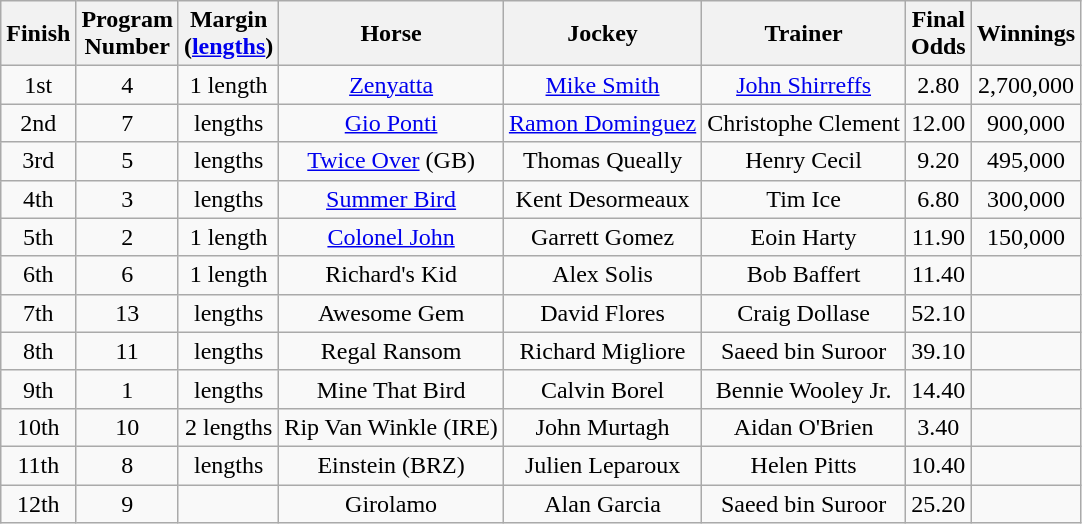<table class="wikitable sortable" style="text-align:center">
<tr>
<th>Finish</th>
<th>Program<br>Number</th>
<th>Margin<br>(<a href='#'>lengths</a>)</th>
<th>Horse</th>
<th>Jockey</th>
<th>Trainer</th>
<th>Final<br> Odds</th>
<th>Winnings</th>
</tr>
<tr>
<td>1st</td>
<td>4</td>
<td>1 length</td>
<td><a href='#'>Zenyatta</a></td>
<td><a href='#'>Mike Smith</a></td>
<td><a href='#'>John Shirreffs</a></td>
<td>2.80</td>
<td>2,700,000</td>
</tr>
<tr>
<td>2nd</td>
<td>7</td>
<td> lengths</td>
<td><a href='#'>Gio Ponti</a></td>
<td><a href='#'>Ramon Dominguez</a></td>
<td>Christophe Clement</td>
<td>12.00</td>
<td>900,000</td>
</tr>
<tr>
<td>3rd</td>
<td>5</td>
<td> lengths</td>
<td><a href='#'>Twice Over</a> (GB)</td>
<td>Thomas Queally</td>
<td>Henry Cecil</td>
<td>9.20</td>
<td>495,000</td>
</tr>
<tr>
<td>4th</td>
<td>3</td>
<td> lengths</td>
<td><a href='#'>Summer Bird</a></td>
<td>Kent Desormeaux</td>
<td>Tim Ice</td>
<td>6.80</td>
<td>300,000</td>
</tr>
<tr>
<td>5th</td>
<td>2</td>
<td>1 length</td>
<td><a href='#'>Colonel John</a></td>
<td>Garrett Gomez</td>
<td>Eoin Harty</td>
<td>11.90</td>
<td>150,000</td>
</tr>
<tr>
<td>6th</td>
<td>6</td>
<td>1 length</td>
<td>Richard's Kid</td>
<td>Alex Solis</td>
<td>Bob Baffert</td>
<td>11.40</td>
<td></td>
</tr>
<tr>
<td>7th</td>
<td>13</td>
<td> lengths</td>
<td>Awesome Gem</td>
<td>David Flores</td>
<td>Craig Dollase</td>
<td>52.10</td>
<td></td>
</tr>
<tr>
<td>8th</td>
<td>11</td>
<td> lengths</td>
<td>Regal Ransom</td>
<td>Richard Migliore</td>
<td>Saeed bin Suroor</td>
<td>39.10</td>
<td></td>
</tr>
<tr>
<td>9th</td>
<td>1</td>
<td> lengths</td>
<td>Mine That Bird</td>
<td>Calvin Borel</td>
<td>Bennie Wooley Jr.</td>
<td>14.40</td>
<td></td>
</tr>
<tr>
<td>10th</td>
<td>10</td>
<td>2 lengths</td>
<td>Rip Van Winkle (IRE)</td>
<td>John Murtagh</td>
<td>Aidan O'Brien</td>
<td>3.40</td>
<td></td>
</tr>
<tr>
<td>11th</td>
<td>8</td>
<td> lengths</td>
<td>Einstein (BRZ)</td>
<td>Julien Leparoux</td>
<td>Helen Pitts</td>
<td>10.40</td>
<td></td>
</tr>
<tr>
<td>12th</td>
<td>9</td>
<td></td>
<td>Girolamo</td>
<td>Alan Garcia</td>
<td>Saeed bin Suroor</td>
<td>25.20</td>
<td></td>
</tr>
</table>
